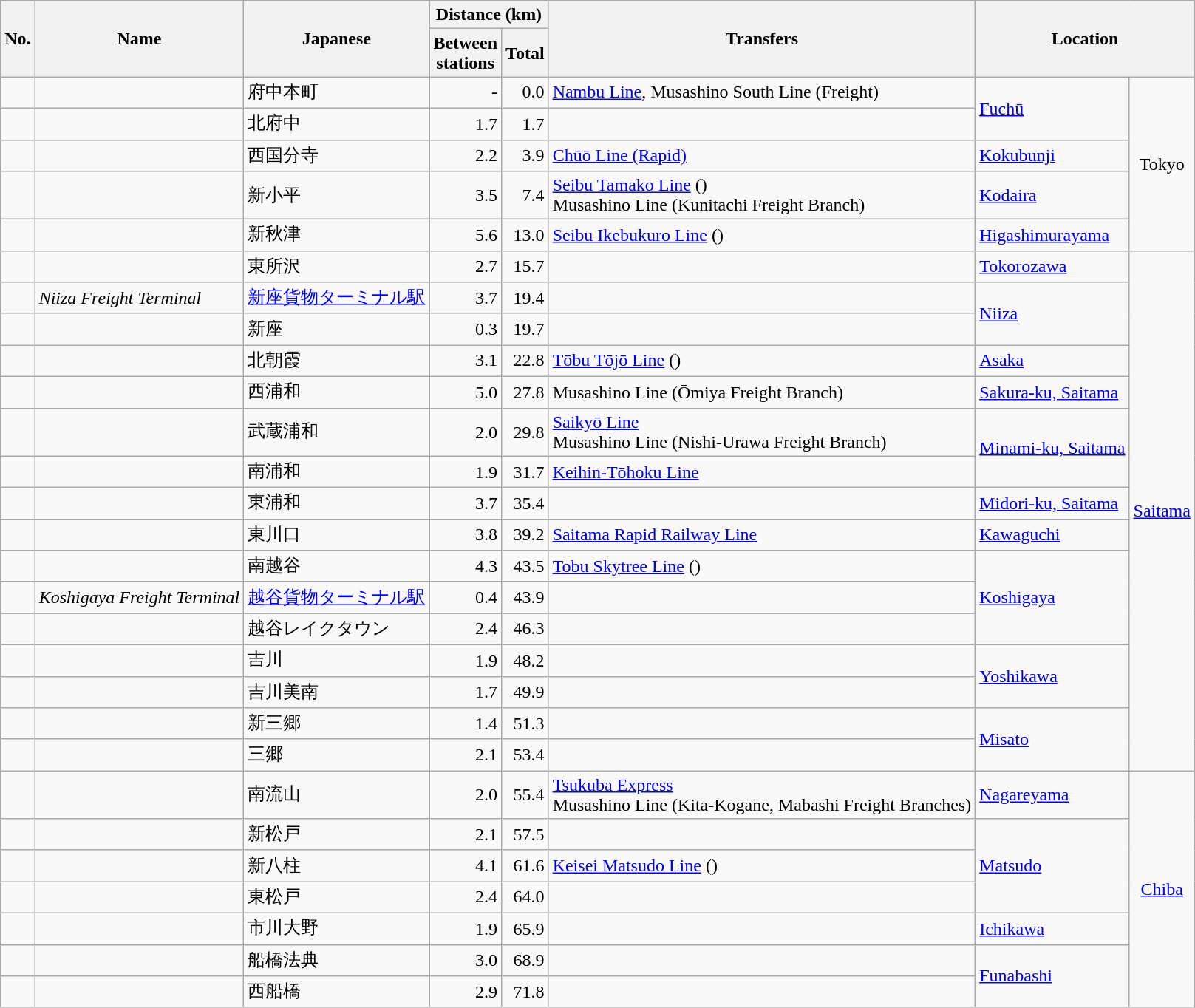<table class="wikitable">
<tr>
<th rowspan="2">No.</th>
<th rowspan="2">Name</th>
<th rowspan="2">Japanese</th>
<th colspan="2">Distance (km)</th>
<th rowspan="2">Transfers</th>
<th rowspan="2" colspan="2">Location</th>
</tr>
<tr>
<th>Between<br>stations</th>
<th>Total</th>
</tr>
<tr>
<td align="center"></td>
<td></td>
<td>府中本町</td>
<td style="text-align:right;">-</td>
<td style="text-align:right;">0.0</td>
<td> <a href='#'>Nambu Line</a>, <span>Musashino South Line (Freight)</span></td>
<td rowspan="2"><a href='#'>Fuchū</a></td>
<td rowspan="5" style="width:1em; text-align:center;">Tokyo</td>
</tr>
<tr>
<td align="center"></td>
<td></td>
<td>北府中</td>
<td style="text-align:right;">1.7</td>
<td style="text-align:right;">1.7</td>
<td> </td>
</tr>
<tr>
<td align="center"></td>
<td></td>
<td>西国分寺</td>
<td style="text-align:right;">2.2</td>
<td style="text-align:right;">3.9</td>
<td> <a href='#'>Chūō Line (Rapid)</a></td>
<td><a href='#'>Kokubunji</a></td>
</tr>
<tr>
<td align="center"></td>
<td></td>
<td>新小平</td>
<td style="text-align:right;">3.5</td>
<td style="text-align:right;">7.4</td>
<td> <a href='#'>Seibu Tamako Line</a> ()<br><span>Musashino Line (Kunitachi Freight Branch)</span></td>
<td><a href='#'>Kodaira</a></td>
</tr>
<tr>
<td align="center"></td>
<td></td>
<td>新秋津</td>
<td style="text-align:right;">5.6</td>
<td style="text-align:right;">13.0</td>
<td> <a href='#'>Seibu Ikebukuro Line</a> ()</td>
<td><a href='#'>Higashimurayama</a></td>
</tr>
<tr>
<td align="center"></td>
<td></td>
<td>東所沢</td>
<td style="text-align:right;">2.7</td>
<td style="text-align:right;">15.7</td>
<td> </td>
<td><a href='#'>Tokorozawa</a></td>
<td rowspan="16" style="width:1em; text-align:center;"><a href='#'>Saitama</a></td>
</tr>
<tr>
<td></td>
<td><em>Niiza Freight Terminal</em></td>
<td><a href='#'>新座貨物ターミナル駅</a></td>
<td style="text-align:right;">3.7</td>
<td style="text-align:right;">19.4</td>
<td> </td>
<td rowspan="2"><a href='#'>Niiza</a></td>
</tr>
<tr>
<td align="center"></td>
<td></td>
<td>新座</td>
<td style="text-align:right;">0.3</td>
<td style="text-align:right;">19.7</td>
<td> </td>
</tr>
<tr>
<td align="center"></td>
<td></td>
<td>北朝霞</td>
<td style="text-align:right;">3.1</td>
<td style="text-align:right;">22.8</td>
<td> <a href='#'>Tōbu Tōjō Line</a> ()</td>
<td><a href='#'>Asaka</a></td>
</tr>
<tr>
<td align="center"></td>
<td></td>
<td>西浦和</td>
<td style="text-align:right;">5.0</td>
<td style="text-align:right;">27.8</td>
<td><span>Musashino Line (Ōmiya Freight Branch)</span></td>
<td style="white-space:nowrap;"><a href='#'>Sakura-ku, Saitama</a></td>
</tr>
<tr>
<td align="center"></td>
<td></td>
<td>武蔵浦和</td>
<td style="text-align:right;">2.0</td>
<td style="text-align:right;">29.8</td>
<td> <a href='#'>Saikyō Line</a><br><span>Musashino Line (Nishi-Urawa Freight Branch)</span></td>
<td rowspan="2"><a href='#'>Minami-ku, Saitama</a></td>
</tr>
<tr>
<td align="center"></td>
<td></td>
<td>南浦和</td>
<td style="text-align:right;">1.9</td>
<td style="text-align:right;">31.7</td>
<td> <a href='#'>Keihin-Tōhoku Line</a></td>
</tr>
<tr>
<td align="center"></td>
<td></td>
<td>東浦和</td>
<td style="text-align:right;">3.7</td>
<td style="text-align:right;">35.4</td>
<td> </td>
<td><a href='#'>Midori-ku, Saitama</a></td>
</tr>
<tr>
<td align="center"></td>
<td></td>
<td>東川口</td>
<td style="text-align:right;">3.8</td>
<td style="text-align:right;">39.2</td>
<td> <a href='#'>Saitama Rapid Railway Line</a></td>
<td><a href='#'>Kawaguchi</a></td>
</tr>
<tr>
<td align="center"></td>
<td></td>
<td>南越谷</td>
<td style="text-align:right;">4.3</td>
<td style="text-align:right;">43.5</td>
<td> <a href='#'>Tobu Skytree Line</a> ()</td>
<td rowspan="3"><a href='#'>Koshigaya</a></td>
</tr>
<tr>
<td></td>
<td><em>Koshigaya Freight Terminal</em></td>
<td><a href='#'>越谷貨物ターミナル駅</a></td>
<td style="text-align:right;">0.4</td>
<td style="text-align:right;">43.9</td>
<td> </td>
</tr>
<tr>
<td align="center"></td>
<td></td>
<td>越谷レイクタウン</td>
<td style="text-align:right;">2.4</td>
<td style="text-align:right;">46.3</td>
<td> </td>
</tr>
<tr>
<td align="center"></td>
<td></td>
<td>吉川</td>
<td style="text-align:right;">1.9</td>
<td style="text-align:right;">48.2</td>
<td> </td>
<td rowspan="2"><a href='#'>Yoshikawa</a></td>
</tr>
<tr>
<td align="center"></td>
<td></td>
<td>吉川美南</td>
<td style="text-align:right;">1.7</td>
<td style="text-align:right;">49.9</td>
<td> </td>
</tr>
<tr>
<td align="center"></td>
<td></td>
<td>新三郷</td>
<td style="text-align:right;">1.4</td>
<td style="text-align:right;">51.3</td>
<td> </td>
<td rowspan="2"><a href='#'>Misato</a></td>
</tr>
<tr>
<td align="center"></td>
<td></td>
<td>三郷</td>
<td style="text-align:right;">2.1</td>
<td style="text-align:right;">53.4</td>
<td> </td>
</tr>
<tr>
<td align="center"></td>
<td></td>
<td>南流山</td>
<td style="text-align:right;">2.0</td>
<td style="text-align:right;">55.4</td>
<td> <a href='#'>Tsukuba Express</a><br><span>Musashino Line (Kita-Kogane, Mabashi Freight Branches)</span></td>
<td><a href='#'>Nagareyama</a></td>
<td rowspan="7" style="width:1em; text-align:center;"><a href='#'>Chiba</a></td>
</tr>
<tr>
<td align="center"></td>
<td></td>
<td>新松戸</td>
<td style="text-align:right;">2.1</td>
<td style="text-align:right;">57.5</td>
<td></td>
<td rowspan="3"><a href='#'>Matsudo</a></td>
</tr>
<tr>
<td align="center"></td>
<td></td>
<td>新八柱</td>
<td style="text-align:right;">4.1</td>
<td style="text-align:right;">61.6</td>
<td> <a href='#'>Keisei Matsudo Line</a> ()</td>
</tr>
<tr>
<td align="center"></td>
<td></td>
<td>東松戸</td>
<td style="text-align:right;">2.4</td>
<td style="text-align:right;">64.0</td>
<td></td>
</tr>
<tr>
<td align="center"></td>
<td></td>
<td>市川大野</td>
<td style="text-align:right;">1.9</td>
<td style="text-align:right;">65.9</td>
<td> </td>
<td><a href='#'>Ichikawa</a></td>
</tr>
<tr>
<td align="center"></td>
<td></td>
<td>船橋法典</td>
<td style="text-align:right;">3.0</td>
<td style="text-align:right;">68.9</td>
<td> </td>
<td rowspan="2"><a href='#'>Funabashi</a></td>
</tr>
<tr>
<td align="center"></td>
<td></td>
<td>西船橋</td>
<td style="text-align:right;">2.9</td>
<td style="text-align:right;">71.8</td>
<td></td>
</tr>
</table>
